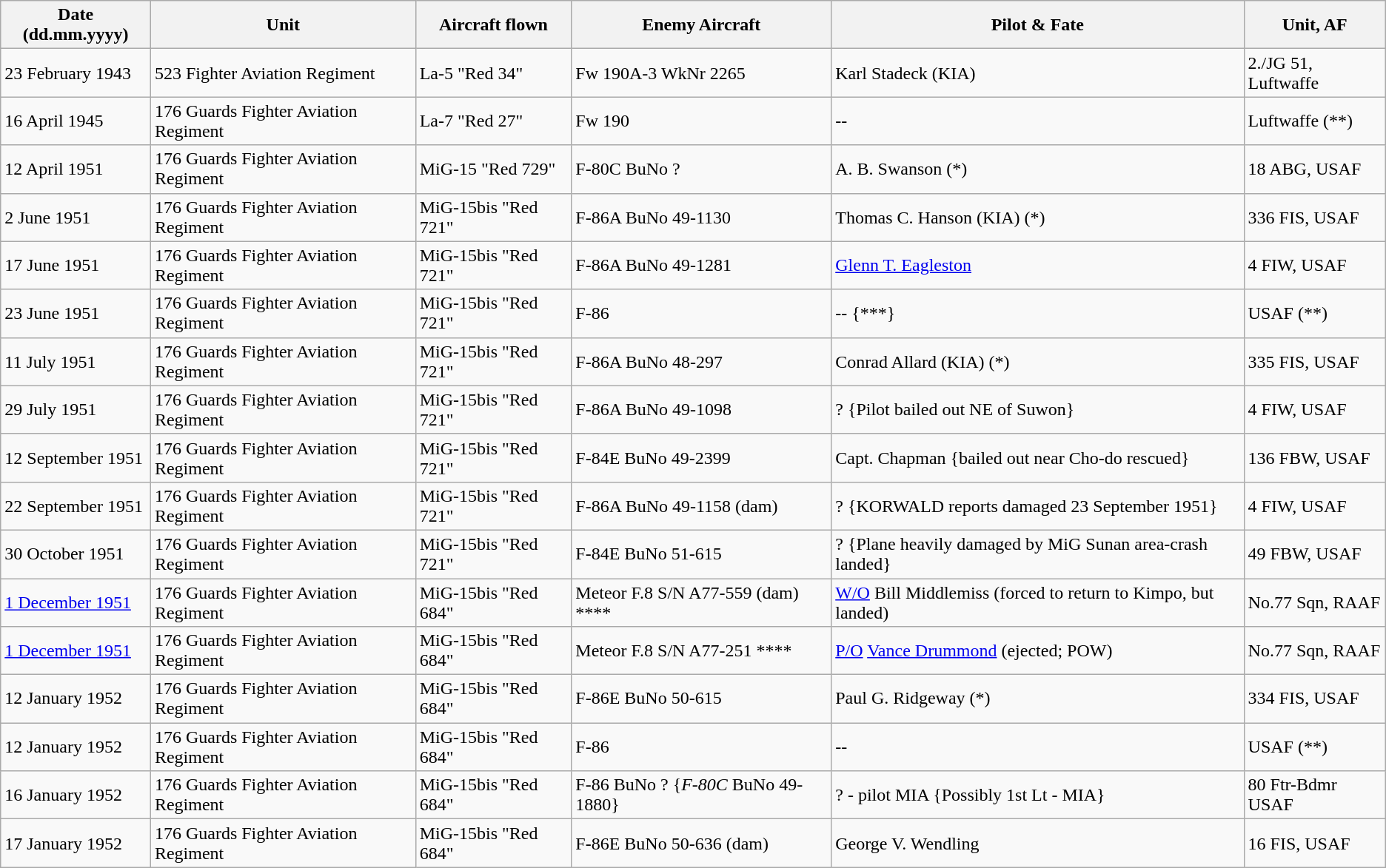<table class="wikitable">
<tr>
<th>Date (dd.mm.yyyy)</th>
<th>Unit</th>
<th>Aircraft flown</th>
<th>Enemy Aircraft</th>
<th>Pilot & Fate</th>
<th>Unit, AF</th>
</tr>
<tr>
<td>23 February 1943</td>
<td>523 Fighter Aviation Regiment</td>
<td>La-5 "Red 34"</td>
<td>Fw 190A-3 WkNr 2265</td>
<td>Karl Stadeck (KIA)</td>
<td>2./JG 51, Luftwaffe</td>
</tr>
<tr>
<td>16 April 1945</td>
<td>176 Guards Fighter Aviation Regiment</td>
<td>La-7 "Red 27"</td>
<td>Fw 190</td>
<td>--</td>
<td>Luftwaffe (**)</td>
</tr>
<tr>
<td>12 April 1951</td>
<td>176 Guards Fighter Aviation Regiment</td>
<td>MiG-15 "Red 729"</td>
<td>F-80C BuNo ?</td>
<td>A. B. Swanson (*)</td>
<td>18 ABG, USAF</td>
</tr>
<tr>
<td>2 June 1951</td>
<td>176 Guards Fighter Aviation Regiment</td>
<td>MiG-15bis "Red 721"</td>
<td>F-86A BuNo 49-1130</td>
<td>Thomas C. Hanson (KIA) (*)</td>
<td>336 FIS, USAF</td>
</tr>
<tr>
<td>17 June 1951</td>
<td>176 Guards Fighter Aviation Regiment</td>
<td>MiG-15bis "Red 721"</td>
<td>F-86A BuNo 49-1281</td>
<td><a href='#'>Glenn T. Eagleston</a></td>
<td>4 FIW, USAF</td>
</tr>
<tr>
<td>23 June 1951</td>
<td>176 Guards Fighter Aviation Regiment</td>
<td>MiG-15bis "Red 721"</td>
<td>F-86</td>
<td>-- {***}</td>
<td>USAF (**)</td>
</tr>
<tr>
<td>11 July 1951</td>
<td>176 Guards Fighter Aviation Regiment</td>
<td>MiG-15bis "Red 721"</td>
<td>F-86A BuNo 48-297</td>
<td>Conrad Allard (KIA) (*)</td>
<td>335 FIS, USAF</td>
</tr>
<tr>
<td>29 July 1951</td>
<td>176 Guards Fighter Aviation Regiment</td>
<td>MiG-15bis "Red 721"</td>
<td>F-86A BuNo 49-1098</td>
<td>? {Pilot bailed out  NE of Suwon}</td>
<td>4 FIW, USAF</td>
</tr>
<tr>
<td>12 September 1951</td>
<td>176 Guards Fighter Aviation Regiment</td>
<td>MiG-15bis "Red 721"</td>
<td>F-84E BuNo 49-2399</td>
<td>Capt. Chapman {bailed out near Cho-do rescued}</td>
<td>136 FBW, USAF</td>
</tr>
<tr>
<td>22 September 1951</td>
<td>176 Guards Fighter Aviation Regiment</td>
<td>MiG-15bis "Red 721"</td>
<td>F-86A BuNo 49-1158 (dam)</td>
<td>? {KORWALD reports damaged 23 September 1951}</td>
<td>4 FIW, USAF</td>
</tr>
<tr>
<td>30 October 1951</td>
<td>176 Guards Fighter Aviation Regiment</td>
<td>MiG-15bis "Red 721"</td>
<td>F-84E BuNo 51-615</td>
<td>? {Plane heavily damaged by MiG Sunan area-crash landed}</td>
<td>49 FBW, USAF</td>
</tr>
<tr>
<td><a href='#'>1 December 1951</a></td>
<td>176 Guards Fighter Aviation Regiment</td>
<td>MiG-15bis "Red 684"</td>
<td>Meteor F.8 S/N A77-559 (dam) ****</td>
<td><a href='#'>W/O</a> Bill Middlemiss (forced to return to Kimpo, but landed)</td>
<td>No.77 Sqn, RAAF</td>
</tr>
<tr>
<td><a href='#'>1 December 1951</a></td>
<td>176 Guards Fighter Aviation Regiment</td>
<td>MiG-15bis "Red 684"</td>
<td>Meteor F.8 S/N A77-251 ****</td>
<td><a href='#'>P/O</a> <a href='#'>Vance Drummond</a> (ejected; POW) </td>
<td>No.77 Sqn, RAAF</td>
</tr>
<tr>
<td>12 January 1952</td>
<td>176 Guards Fighter Aviation Regiment</td>
<td>MiG-15bis "Red 684"</td>
<td>F-86E BuNo 50-615</td>
<td>Paul G. Ridgeway (*)</td>
<td>334 FIS, USAF</td>
</tr>
<tr>
<td>12 January 1952</td>
<td>176 Guards Fighter Aviation Regiment</td>
<td>MiG-15bis "Red 684"</td>
<td>F-86</td>
<td>--</td>
<td>USAF (**)</td>
</tr>
<tr>
<td>16 January 1952</td>
<td>176 Guards Fighter Aviation Regiment</td>
<td>MiG-15bis "Red 684"</td>
<td>F-86 BuNo ? {<em>F-80C</em> BuNo 49-1880}</td>
<td>? - pilot MIA {Possibly 1st Lt  - MIA}</td>
<td>80 Ftr-Bdmr USAF</td>
</tr>
<tr>
<td>17 January 1952</td>
<td>176 Guards Fighter Aviation Regiment</td>
<td>MiG-15bis "Red 684"</td>
<td>F-86E BuNo 50-636 (dam)</td>
<td>George V. Wendling</td>
<td>16 FIS, USAF</td>
</tr>
</table>
